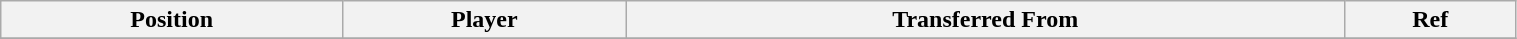<table class="wikitable sortable" style="width:80%; text-align:center; font-size:100%; text-align:left;">
<tr>
<th><strong>Position</strong></th>
<th><strong>Player</strong></th>
<th><strong>Transferred From</strong></th>
<th><strong>Ref</strong></th>
</tr>
<tr>
</tr>
</table>
